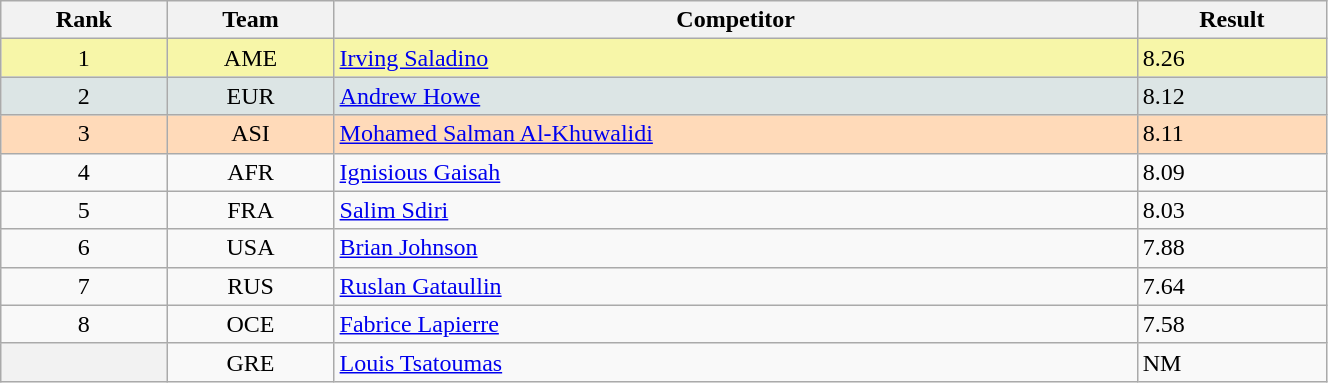<table class="wikitable" width=70% style=text-align:center>
<tr>
<th>Rank</th>
<th>Team</th>
<th>Competitor</th>
<th>Result</th>
</tr>
<tr bgcolor="#F7F6A8">
<td>1</td>
<td>AME</td>
<td align="left"><a href='#'>Irving Saladino</a></td>
<td align="left">8.26</td>
</tr>
<tr bgcolor="#DCE5E5">
<td>2</td>
<td>EUR</td>
<td align="left"><a href='#'>Andrew Howe</a></td>
<td align="left">8.12</td>
</tr>
<tr bgcolor="#FFDAB9">
<td>3</td>
<td>ASI</td>
<td align="left"><a href='#'>Mohamed Salman Al-Khuwalidi</a></td>
<td align="left">8.11</td>
</tr>
<tr>
<td>4</td>
<td>AFR</td>
<td align="left"><a href='#'>Ignisious Gaisah</a></td>
<td align="left">8.09</td>
</tr>
<tr>
<td>5</td>
<td>FRA</td>
<td align="left"><a href='#'>Salim Sdiri</a></td>
<td align="left">8.03</td>
</tr>
<tr>
<td>6</td>
<td>USA</td>
<td align="left"><a href='#'>Brian Johnson</a></td>
<td align="left">7.88</td>
</tr>
<tr>
<td>7</td>
<td>RUS</td>
<td align="left"><a href='#'>Ruslan Gataullin</a></td>
<td align="left">7.64</td>
</tr>
<tr>
<td>8</td>
<td>OCE</td>
<td align="left"><a href='#'>Fabrice Lapierre</a></td>
<td align="left">7.58</td>
</tr>
<tr>
<th></th>
<td>GRE</td>
<td align="left"><a href='#'>Louis Tsatoumas</a></td>
<td align="left">NM</td>
</tr>
</table>
